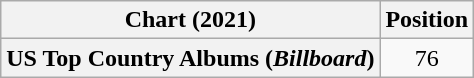<table class="wikitable plainrowheaders" style="text-align:center">
<tr>
<th scope="col">Chart (2021)</th>
<th scope="col">Position</th>
</tr>
<tr>
<th scope="row">US Top Country Albums (<em>Billboard</em>)</th>
<td>76</td>
</tr>
</table>
